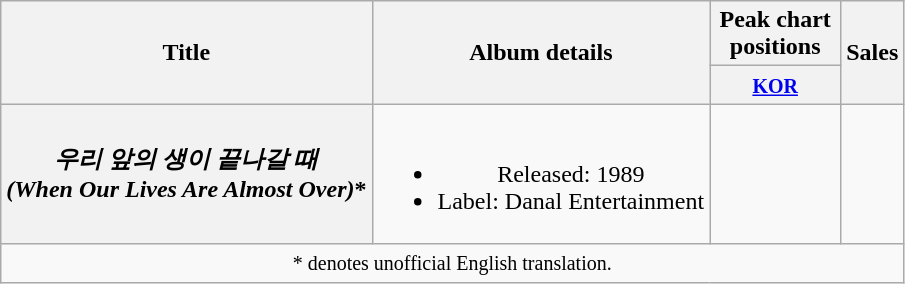<table class="wikitable plainrowheaders" style="text-align:center;">
<tr>
<th rowspan="2" scope="col">Title</th>
<th rowspan="2" scope="col">Album details</th>
<th colspan="1" scope="col" style="width:5em;">Peak chart positions</th>
<th rowspan="2" scope="col">Sales</th>
</tr>
<tr>
<th><small><a href='#'>KOR</a></small></th>
</tr>
<tr>
<th scope="row"><em>우리 앞의 생이 끝나갈 때</em><br><em>(When Our Lives Are Almost Over)</em>*</th>
<td><br><ul><li>Released: 1989</li><li>Label: Danal Entertainment</li></ul></td>
<td></td>
<td></td>
</tr>
<tr>
<td colspan="4" align="center"><small>* denotes unofficial English translation.</small></td>
</tr>
</table>
